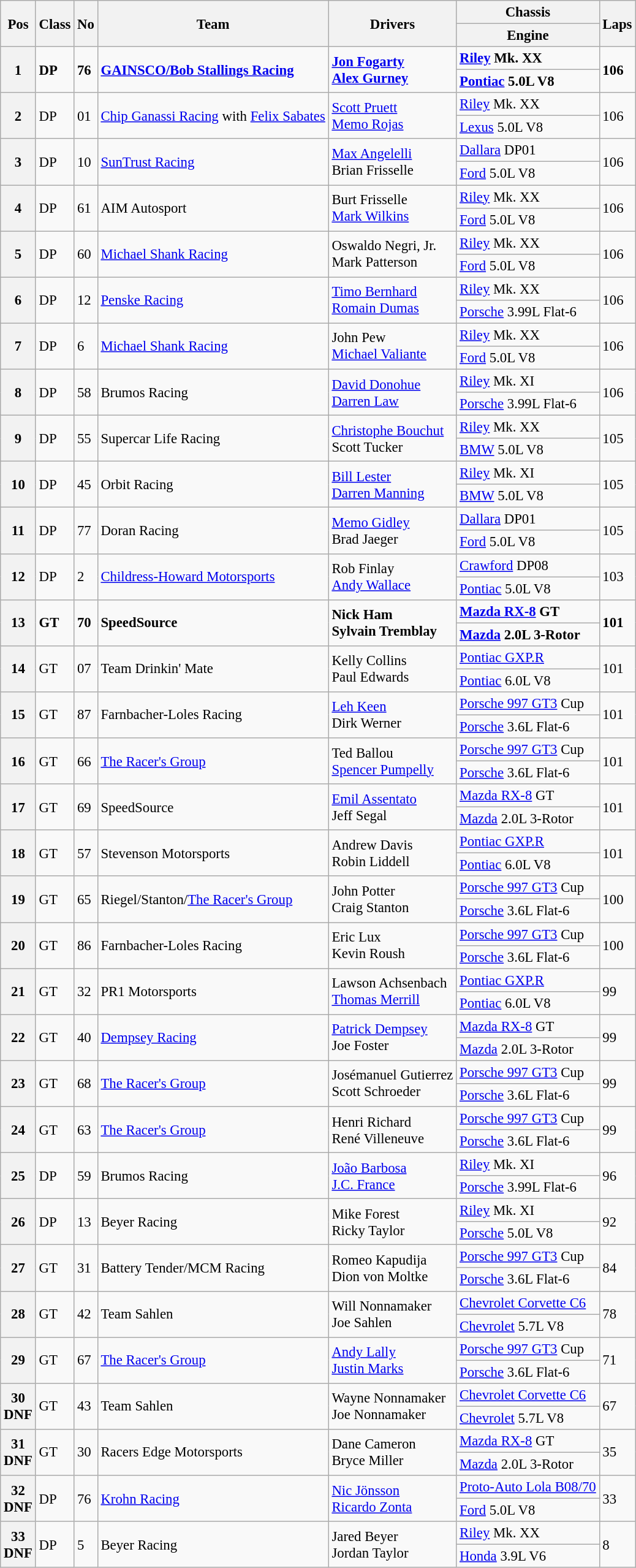<table class="wikitable" style="font-size: 95%;">
<tr>
<th rowspan=2>Pos</th>
<th rowspan=2>Class</th>
<th rowspan=2>No</th>
<th rowspan=2>Team</th>
<th rowspan=2>Drivers</th>
<th>Chassis</th>
<th rowspan=2>Laps</th>
</tr>
<tr>
<th>Engine</th>
</tr>
<tr style="font-weight:bold">
<th rowspan=2>1</th>
<td rowspan=2>DP</td>
<td rowspan=2>76</td>
<td rowspan=2><a href='#'>GAINSCO/Bob Stallings Racing</a></td>
<td rowspan=2> <a href='#'>Jon Fogarty</a><br> <a href='#'>Alex Gurney</a></td>
<td><a href='#'>Riley</a> Mk. XX</td>
<td rowspan=2>106</td>
</tr>
<tr style="font-weight:bold">
<td><a href='#'>Pontiac</a> 5.0L V8</td>
</tr>
<tr>
<th rowspan=2>2</th>
<td rowspan=2>DP</td>
<td rowspan=2>01</td>
<td rowspan=2><a href='#'>Chip Ganassi Racing</a> with <a href='#'>Felix Sabates</a></td>
<td rowspan=2> <a href='#'>Scott Pruett</a><br> <a href='#'>Memo Rojas</a></td>
<td><a href='#'>Riley</a> Mk. XX</td>
<td rowspan=2>106</td>
</tr>
<tr>
<td><a href='#'>Lexus</a> 5.0L V8</td>
</tr>
<tr>
<th rowspan=2>3</th>
<td rowspan=2>DP</td>
<td rowspan=2>10</td>
<td rowspan=2><a href='#'>SunTrust Racing</a></td>
<td rowspan=2> <a href='#'>Max Angelelli</a><br> Brian Frisselle</td>
<td><a href='#'>Dallara</a> DP01</td>
<td rowspan=2>106</td>
</tr>
<tr>
<td><a href='#'>Ford</a> 5.0L V8</td>
</tr>
<tr>
<th rowspan=2>4</th>
<td rowspan=2>DP</td>
<td rowspan=2>61</td>
<td rowspan=2>AIM Autosport</td>
<td rowspan=2> Burt Frisselle<br> <a href='#'>Mark Wilkins</a></td>
<td><a href='#'>Riley</a> Mk. XX</td>
<td rowspan=2>106</td>
</tr>
<tr>
<td><a href='#'>Ford</a> 5.0L V8</td>
</tr>
<tr>
<th rowspan=2>5</th>
<td rowspan=2>DP</td>
<td rowspan=2>60</td>
<td rowspan=2><a href='#'>Michael Shank Racing</a></td>
<td rowspan=2> Oswaldo Negri, Jr.<br> Mark Patterson</td>
<td><a href='#'>Riley</a> Mk. XX</td>
<td rowspan=2>106</td>
</tr>
<tr>
<td><a href='#'>Ford</a> 5.0L V8</td>
</tr>
<tr>
<th rowspan=2>6</th>
<td rowspan=2>DP</td>
<td rowspan=2>12</td>
<td rowspan=2><a href='#'>Penske Racing</a></td>
<td rowspan=2> <a href='#'>Timo Bernhard</a><br> <a href='#'>Romain Dumas</a></td>
<td><a href='#'>Riley</a> Mk. XX</td>
<td rowspan=2>106</td>
</tr>
<tr>
<td><a href='#'>Porsche</a> 3.99L Flat-6</td>
</tr>
<tr>
<th rowspan=2>7</th>
<td rowspan=2>DP</td>
<td rowspan=2>6</td>
<td rowspan=2><a href='#'>Michael Shank Racing</a></td>
<td rowspan=2> John Pew<br> <a href='#'>Michael Valiante</a></td>
<td><a href='#'>Riley</a> Mk. XX</td>
<td rowspan=2>106</td>
</tr>
<tr>
<td><a href='#'>Ford</a> 5.0L V8</td>
</tr>
<tr>
<th rowspan=2>8</th>
<td rowspan=2>DP</td>
<td rowspan=2>58</td>
<td rowspan=2>Brumos Racing</td>
<td rowspan=2> <a href='#'>David Donohue</a><br> <a href='#'>Darren Law</a></td>
<td><a href='#'>Riley</a> Mk. XI</td>
<td rowspan=2>106</td>
</tr>
<tr>
<td><a href='#'>Porsche</a> 3.99L Flat-6</td>
</tr>
<tr>
<th rowspan=2>9</th>
<td rowspan=2>DP</td>
<td rowspan=2>55</td>
<td rowspan=2>Supercar Life Racing</td>
<td rowspan=2> <a href='#'>Christophe Bouchut</a><br> Scott Tucker</td>
<td><a href='#'>Riley</a> Mk. XX</td>
<td rowspan=2>105</td>
</tr>
<tr>
<td><a href='#'>BMW</a> 5.0L V8</td>
</tr>
<tr>
<th rowspan=2>10</th>
<td rowspan=2>DP</td>
<td rowspan=2>45</td>
<td rowspan=2>Orbit Racing</td>
<td rowspan=2> <a href='#'>Bill Lester</a><br> <a href='#'>Darren Manning</a></td>
<td><a href='#'>Riley</a> Mk. XI</td>
<td rowspan=2>105</td>
</tr>
<tr>
<td><a href='#'>BMW</a> 5.0L V8</td>
</tr>
<tr>
<th rowspan=2>11</th>
<td rowspan=2>DP</td>
<td rowspan=2>77</td>
<td rowspan=2>Doran Racing</td>
<td rowspan=2> <a href='#'>Memo Gidley</a><br> Brad Jaeger</td>
<td><a href='#'>Dallara</a> DP01</td>
<td rowspan=2>105</td>
</tr>
<tr>
<td><a href='#'>Ford</a> 5.0L V8</td>
</tr>
<tr>
<th rowspan=2>12</th>
<td rowspan=2>DP</td>
<td rowspan=2>2</td>
<td rowspan=2><a href='#'>Childress-Howard Motorsports</a></td>
<td rowspan=2> Rob Finlay<br> <a href='#'>Andy Wallace</a></td>
<td><a href='#'>Crawford</a> DP08</td>
<td rowspan=2>103</td>
</tr>
<tr>
<td><a href='#'>Pontiac</a> 5.0L V8</td>
</tr>
<tr style="font-weight:bold">
<th rowspan=2>13</th>
<td rowspan=2>GT</td>
<td rowspan=2>70</td>
<td rowspan=2>SpeedSource</td>
<td rowspan=2> Nick Ham<br> Sylvain Tremblay</td>
<td><a href='#'>Mazda RX-8</a> GT</td>
<td rowspan=2>101</td>
</tr>
<tr style="font-weight:bold">
<td><a href='#'>Mazda</a> 2.0L 3-Rotor</td>
</tr>
<tr>
<th rowspan=2>14</th>
<td rowspan=2>GT</td>
<td rowspan=2>07</td>
<td rowspan=2>Team Drinkin' Mate</td>
<td rowspan=2> Kelly Collins<br> Paul Edwards</td>
<td><a href='#'>Pontiac GXP.R</a></td>
<td rowspan=2>101</td>
</tr>
<tr>
<td><a href='#'>Pontiac</a> 6.0L V8</td>
</tr>
<tr>
<th rowspan=2>15</th>
<td rowspan=2>GT</td>
<td rowspan=2>87</td>
<td rowspan=2>Farnbacher-Loles Racing</td>
<td rowspan=2> <a href='#'>Leh Keen</a><br> Dirk Werner</td>
<td><a href='#'>Porsche 997 GT3</a> Cup</td>
<td rowspan=2>101</td>
</tr>
<tr>
<td><a href='#'>Porsche</a> 3.6L Flat-6</td>
</tr>
<tr>
<th rowspan=2>16</th>
<td rowspan=2>GT</td>
<td rowspan=2>66</td>
<td rowspan=2><a href='#'>The Racer's Group</a></td>
<td rowspan=2> Ted Ballou<br> <a href='#'>Spencer Pumpelly</a></td>
<td><a href='#'>Porsche 997 GT3</a> Cup</td>
<td rowspan=2>101</td>
</tr>
<tr>
<td><a href='#'>Porsche</a> 3.6L Flat-6</td>
</tr>
<tr>
<th rowspan=2>17</th>
<td rowspan=2>GT</td>
<td rowspan=2>69</td>
<td rowspan=2>SpeedSource</td>
<td rowspan=2> <a href='#'>Emil Assentato</a><br> Jeff Segal</td>
<td><a href='#'>Mazda RX-8</a> GT</td>
<td rowspan=2>101</td>
</tr>
<tr>
<td><a href='#'>Mazda</a> 2.0L 3-Rotor</td>
</tr>
<tr>
<th rowspan=2>18</th>
<td rowspan=2>GT</td>
<td rowspan=2>57</td>
<td rowspan=2>Stevenson Motorsports</td>
<td rowspan=2> Andrew Davis<br> Robin Liddell</td>
<td><a href='#'>Pontiac GXP.R</a></td>
<td rowspan=2>101</td>
</tr>
<tr>
<td><a href='#'>Pontiac</a> 6.0L V8</td>
</tr>
<tr>
<th rowspan=2>19</th>
<td rowspan=2>GT</td>
<td rowspan=2>65</td>
<td rowspan=2>Riegel/Stanton/<a href='#'>The Racer's Group</a></td>
<td rowspan=2> John Potter<br> Craig Stanton</td>
<td><a href='#'>Porsche 997 GT3</a> Cup</td>
<td rowspan=2>100</td>
</tr>
<tr>
<td><a href='#'>Porsche</a> 3.6L Flat-6</td>
</tr>
<tr>
<th rowspan=2>20</th>
<td rowspan=2>GT</td>
<td rowspan=2>86</td>
<td rowspan=2>Farnbacher-Loles Racing</td>
<td rowspan=2> Eric Lux<br> Kevin Roush</td>
<td><a href='#'>Porsche 997 GT3</a> Cup</td>
<td rowspan=2>100</td>
</tr>
<tr>
<td><a href='#'>Porsche</a> 3.6L Flat-6</td>
</tr>
<tr>
<th rowspan=2>21</th>
<td rowspan=2>GT</td>
<td rowspan=2>32</td>
<td rowspan=2>PR1 Motorsports</td>
<td rowspan=2> Lawson Achsenbach<br> <a href='#'>Thomas Merrill</a></td>
<td><a href='#'>Pontiac GXP.R</a></td>
<td rowspan=2>99</td>
</tr>
<tr>
<td><a href='#'>Pontiac</a> 6.0L V8</td>
</tr>
<tr>
<th rowspan=2>22</th>
<td rowspan=2>GT</td>
<td rowspan=2>40</td>
<td rowspan=2><a href='#'>Dempsey Racing</a></td>
<td rowspan=2> <a href='#'>Patrick Dempsey</a><br> Joe Foster</td>
<td><a href='#'>Mazda RX-8</a> GT</td>
<td rowspan=2>99</td>
</tr>
<tr>
<td><a href='#'>Mazda</a> 2.0L 3-Rotor</td>
</tr>
<tr>
<th rowspan=2>23</th>
<td rowspan=2>GT</td>
<td rowspan=2>68</td>
<td rowspan=2><a href='#'>The Racer's Group</a></td>
<td rowspan=2> Josémanuel Gutierrez<br> Scott Schroeder</td>
<td><a href='#'>Porsche 997 GT3</a> Cup</td>
<td rowspan=2>99</td>
</tr>
<tr>
<td><a href='#'>Porsche</a> 3.6L Flat-6</td>
</tr>
<tr>
<th rowspan=2>24</th>
<td rowspan=2>GT</td>
<td rowspan=2>63</td>
<td rowspan=2><a href='#'>The Racer's Group</a></td>
<td rowspan=2> Henri Richard<br> René Villeneuve</td>
<td><a href='#'>Porsche 997 GT3</a> Cup</td>
<td rowspan=2>99</td>
</tr>
<tr>
<td><a href='#'>Porsche</a> 3.6L Flat-6</td>
</tr>
<tr>
<th rowspan=2>25</th>
<td rowspan=2>DP</td>
<td rowspan=2>59</td>
<td rowspan=2>Brumos Racing</td>
<td rowspan=2> <a href='#'>João Barbosa</a><br> <a href='#'>J.C. France</a></td>
<td><a href='#'>Riley</a> Mk. XI</td>
<td rowspan=2>96</td>
</tr>
<tr>
<td><a href='#'>Porsche</a> 3.99L Flat-6</td>
</tr>
<tr>
<th rowspan=2>26</th>
<td rowspan=2>DP</td>
<td rowspan=2>13</td>
<td rowspan=2>Beyer Racing</td>
<td rowspan=2> Mike Forest<br> Ricky Taylor</td>
<td><a href='#'>Riley</a> Mk. XI</td>
<td rowspan=2>92</td>
</tr>
<tr>
<td><a href='#'>Porsche</a> 5.0L V8</td>
</tr>
<tr>
<th rowspan=2>27</th>
<td rowspan=2>GT</td>
<td rowspan=2>31</td>
<td rowspan=2>Battery Tender/MCM Racing</td>
<td rowspan=2> Romeo Kapudija<br> Dion von Moltke</td>
<td><a href='#'>Porsche 997 GT3</a> Cup</td>
<td rowspan=2>84</td>
</tr>
<tr>
<td><a href='#'>Porsche</a> 3.6L Flat-6</td>
</tr>
<tr>
<th rowspan=2>28</th>
<td rowspan=2>GT</td>
<td rowspan=2>42</td>
<td rowspan=2>Team Sahlen</td>
<td rowspan=2> Will Nonnamaker<br> Joe Sahlen</td>
<td><a href='#'>Chevrolet Corvette C6</a></td>
<td rowspan=2>78</td>
</tr>
<tr>
<td><a href='#'>Chevrolet</a> 5.7L V8</td>
</tr>
<tr>
<th rowspan=2>29</th>
<td rowspan=2>GT</td>
<td rowspan=2>67</td>
<td rowspan=2><a href='#'>The Racer's Group</a></td>
<td rowspan=2> <a href='#'>Andy Lally</a><br> <a href='#'>Justin Marks</a></td>
<td><a href='#'>Porsche 997 GT3</a> Cup</td>
<td rowspan=2>71</td>
</tr>
<tr>
<td><a href='#'>Porsche</a> 3.6L Flat-6</td>
</tr>
<tr>
<th rowspan=2>30<br>DNF</th>
<td rowspan=2>GT</td>
<td rowspan=2>43</td>
<td rowspan=2>Team Sahlen</td>
<td rowspan=2> Wayne Nonnamaker<br> Joe Nonnamaker</td>
<td><a href='#'>Chevrolet Corvette C6</a></td>
<td rowspan=2>67</td>
</tr>
<tr>
<td><a href='#'>Chevrolet</a> 5.7L V8</td>
</tr>
<tr>
<th rowspan=2>31<br>DNF</th>
<td rowspan=2>GT</td>
<td rowspan=2>30</td>
<td rowspan=2>Racers Edge Motorsports</td>
<td rowspan=2> Dane Cameron<br> Bryce Miller</td>
<td><a href='#'>Mazda RX-8</a> GT</td>
<td rowspan=2>35</td>
</tr>
<tr>
<td><a href='#'>Mazda</a> 2.0L 3-Rotor</td>
</tr>
<tr>
<th rowspan=2>32<br>DNF</th>
<td rowspan=2>DP</td>
<td rowspan=2>76</td>
<td rowspan=2><a href='#'>Krohn Racing</a></td>
<td rowspan=2> <a href='#'>Nic Jönsson</a><br> <a href='#'>Ricardo Zonta</a></td>
<td><a href='#'>Proto-Auto Lola B08/70</a></td>
<td rowspan=2>33</td>
</tr>
<tr>
<td><a href='#'>Ford</a> 5.0L V8</td>
</tr>
<tr>
<th rowspan=2>33<br>DNF</th>
<td rowspan=2>DP</td>
<td rowspan=2>5</td>
<td rowspan=2>Beyer Racing</td>
<td rowspan=2> Jared Beyer<br> Jordan Taylor</td>
<td><a href='#'>Riley</a> Mk. XX</td>
<td rowspan=2>8</td>
</tr>
<tr>
<td><a href='#'>Honda</a> 3.9L V6</td>
</tr>
</table>
